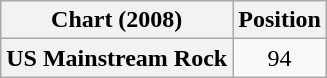<table class="wikitable sortable plainrowheaders" style="text-align:center">
<tr>
<th>Chart (2008)</th>
<th>Position</th>
</tr>
<tr>
<th scope="row">US Mainstream Rock</th>
<td>94</td>
</tr>
</table>
